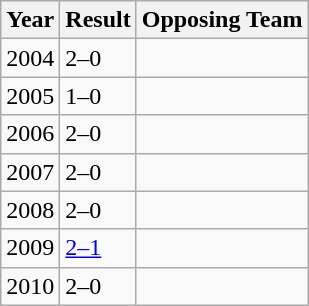<table class="wikitable">
<tr>
<th>Year</th>
<th>Result</th>
<th>Opposing Team</th>
</tr>
<tr>
<td>2004</td>
<td>2–0</td>
<td></td>
</tr>
<tr>
<td>2005</td>
<td>1–0</td>
<td></td>
</tr>
<tr>
<td>2006</td>
<td>2–0</td>
<td></td>
</tr>
<tr>
<td>2007</td>
<td>2–0</td>
<td></td>
</tr>
<tr>
<td>2008</td>
<td>2–0</td>
<td></td>
</tr>
<tr>
<td>2009</td>
<td><a href='#'>2–1</a></td>
<td></td>
</tr>
<tr>
<td>2010</td>
<td>2–0</td>
<td></td>
</tr>
</table>
